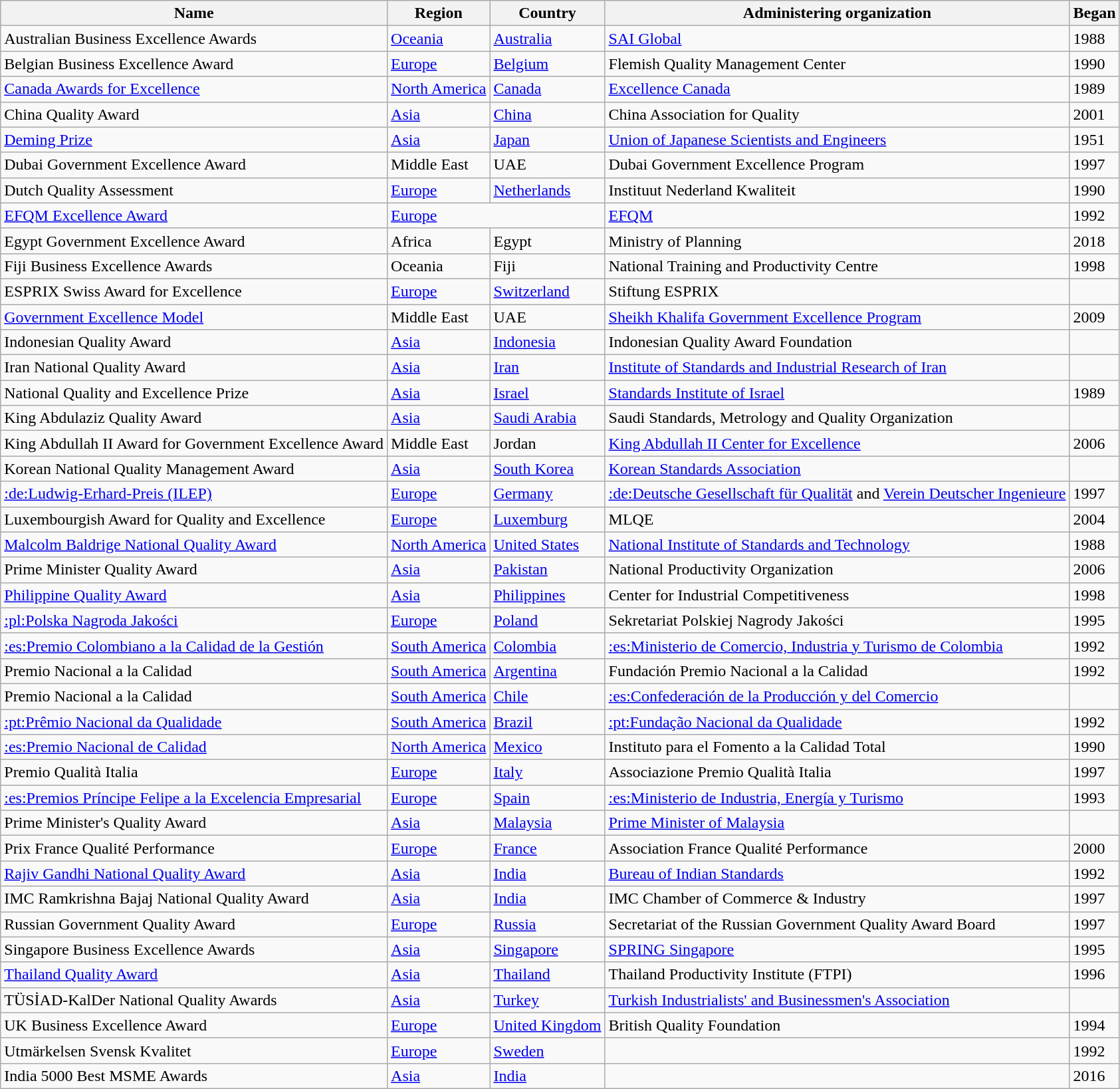<table class="wikitable sortable">
<tr>
<th>Name</th>
<th>Region</th>
<th>Country</th>
<th>Administering organization</th>
<th>Began</th>
</tr>
<tr>
<td>Australian Business Excellence Awards</td>
<td><a href='#'>Oceania</a></td>
<td><a href='#'>Australia</a></td>
<td><a href='#'>SAI Global</a></td>
<td>1988</td>
</tr>
<tr>
<td>Belgian Business Excellence Award</td>
<td><a href='#'>Europe</a></td>
<td><a href='#'>Belgium</a></td>
<td>Flemish Quality Management Center</td>
<td>1990</td>
</tr>
<tr>
<td><a href='#'>Canada Awards for Excellence</a></td>
<td nowrap><a href='#'>North America</a></td>
<td><a href='#'>Canada</a></td>
<td><a href='#'>Excellence Canada</a></td>
<td>1989</td>
</tr>
<tr>
<td>China Quality Award</td>
<td><a href='#'>Asia</a></td>
<td><a href='#'>China</a></td>
<td>China Association for Quality</td>
<td>2001</td>
</tr>
<tr>
<td><a href='#'>Deming Prize</a></td>
<td><a href='#'>Asia</a></td>
<td><a href='#'>Japan</a></td>
<td><a href='#'>Union of Japanese Scientists and Engineers</a></td>
<td>1951</td>
</tr>
<tr>
<td>Dubai Government Excellence Award</td>
<td>Middle East</td>
<td>UAE</td>
<td>Dubai Government Excellence Program</td>
<td>1997</td>
</tr>
<tr>
<td>Dutch Quality Assessment</td>
<td><a href='#'>Europe</a></td>
<td><a href='#'>Netherlands</a></td>
<td>Instituut Nederland Kwaliteit</td>
<td>1990</td>
</tr>
<tr>
<td><a href='#'>EFQM Excellence Award</a></td>
<td colspan="2"><a href='#'>Europe</a></td>
<td><a href='#'>EFQM</a></td>
<td>1992</td>
</tr>
<tr>
<td>Egypt Government Excellence Award</td>
<td>Africa</td>
<td>Egypt</td>
<td>Ministry of Planning</td>
<td>2018</td>
</tr>
<tr>
<td>Fiji Business Excellence Awards</td>
<td>Oceania</td>
<td>Fiji</td>
<td>National Training and Productivity Centre</td>
<td>1998</td>
</tr>
<tr>
<td>ESPRIX Swiss Award for Excellence</td>
<td><a href='#'>Europe</a></td>
<td><a href='#'>Switzerland</a></td>
<td>Stiftung ESPRIX</td>
<td></td>
</tr>
<tr>
<td><a href='#'>Government Excellence Model</a></td>
<td>Middle East</td>
<td>UAE</td>
<td><a href='#'>Sheikh Khalifa Government Excellence Program</a></td>
<td>2009</td>
</tr>
<tr>
<td>Indonesian Quality Award</td>
<td><a href='#'>Asia</a></td>
<td><a href='#'>Indonesia</a></td>
<td>Indonesian Quality Award Foundation</td>
<td></td>
</tr>
<tr>
<td>Iran National Quality Award</td>
<td><a href='#'>Asia</a></td>
<td><a href='#'>Iran</a></td>
<td><a href='#'>Institute of Standards and Industrial Research of Iran</a></td>
<td></td>
</tr>
<tr>
<td>National Quality and Excellence Prize</td>
<td><a href='#'>Asia</a></td>
<td><a href='#'>Israel</a></td>
<td><a href='#'>Standards Institute of Israel</a></td>
<td>1989</td>
</tr>
<tr>
<td>King Abdulaziz Quality Award</td>
<td><a href='#'>Asia</a></td>
<td><a href='#'>Saudi Arabia</a></td>
<td>Saudi Standards, Metrology and Quality Organization</td>
<td></td>
</tr>
<tr>
<td>King Abdullah II Award for Government Excellence Award</td>
<td>Middle East</td>
<td>Jordan</td>
<td><a href='#'>King Abdullah II Center for Excellence</a></td>
<td>2006</td>
</tr>
<tr>
<td>Korean National Quality Management Award</td>
<td><a href='#'>Asia</a></td>
<td><a href='#'>South Korea</a></td>
<td><a href='#'>Korean Standards Association</a></td>
<td></td>
</tr>
<tr>
<td><a href='#'>:de:Ludwig-Erhard-Preis (ILEP)</a></td>
<td><a href='#'>Europe</a></td>
<td><a href='#'>Germany</a></td>
<td><a href='#'>:de:Deutsche Gesellschaft für Qualität</a> and <a href='#'>Verein Deutscher Ingenieure</a></td>
<td>1997</td>
</tr>
<tr>
<td>Luxembourgish Award for Quality and Excellence</td>
<td><a href='#'>Europe</a></td>
<td><a href='#'>Luxemburg</a></td>
<td>MLQE</td>
<td>2004</td>
</tr>
<tr>
<td><a href='#'>Malcolm Baldrige National Quality Award</a></td>
<td><a href='#'>North America</a></td>
<td><a href='#'>United States</a></td>
<td><a href='#'>National Institute of Standards and Technology</a></td>
<td>1988</td>
</tr>
<tr>
<td>Prime Minister Quality Award</td>
<td><a href='#'>Asia</a></td>
<td><a href='#'>Pakistan</a></td>
<td>National Productivity Organization</td>
<td>2006</td>
</tr>
<tr>
<td><a href='#'>Philippine Quality Award</a></td>
<td><a href='#'>Asia</a></td>
<td><a href='#'>Philippines</a></td>
<td>Center for Industrial Competitiveness</td>
<td>1998</td>
</tr>
<tr>
<td><a href='#'>:pl:Polska Nagroda Jakości</a></td>
<td><a href='#'>Europe</a></td>
<td><a href='#'>Poland</a></td>
<td>Sekretariat Polskiej Nagrody Jakości</td>
<td>1995</td>
</tr>
<tr>
<td><a href='#'>:es:Premio Colombiano a la Calidad de la Gestión</a></td>
<td><a href='#'>South America</a></td>
<td><a href='#'>Colombia</a></td>
<td><a href='#'>:es:Ministerio de Comercio, Industria y Turismo de Colombia</a></td>
<td>1992</td>
</tr>
<tr>
<td>Premio Nacional a la Calidad</td>
<td><a href='#'>South America</a></td>
<td><a href='#'>Argentina</a></td>
<td>Fundación Premio Nacional a la Calidad</td>
<td>1992</td>
</tr>
<tr>
<td>Premio Nacional a la Calidad</td>
<td><a href='#'>South America</a></td>
<td><a href='#'>Chile</a></td>
<td><a href='#'>:es:Confederación de la Producción y del Comercio</a></td>
<td></td>
</tr>
<tr>
<td><a href='#'>:pt:Prêmio Nacional da Qualidade</a></td>
<td><a href='#'>South America</a></td>
<td><a href='#'>Brazil</a></td>
<td><a href='#'>:pt:Fundação Nacional da Qualidade</a></td>
<td>1992</td>
</tr>
<tr>
<td><a href='#'>:es:Premio Nacional de Calidad</a></td>
<td><a href='#'>North America</a></td>
<td><a href='#'>Mexico</a></td>
<td>Instituto para el Fomento a la Calidad Total</td>
<td>1990</td>
</tr>
<tr>
<td>Premio Qualità Italia</td>
<td><a href='#'>Europe</a></td>
<td><a href='#'>Italy</a></td>
<td>Associazione Premio Qualità Italia</td>
<td>1997</td>
</tr>
<tr>
<td><a href='#'>:es:Premios Príncipe Felipe a la Excelencia Empresarial</a></td>
<td><a href='#'>Europe</a></td>
<td><a href='#'>Spain</a></td>
<td><a href='#'>:es:Ministerio de Industria, Energía y Turismo</a></td>
<td>1993</td>
</tr>
<tr>
<td>Prime Minister's Quality Award</td>
<td><a href='#'>Asia</a></td>
<td><a href='#'>Malaysia</a></td>
<td><a href='#'>Prime Minister of Malaysia</a></td>
<td></td>
</tr>
<tr>
<td>Prix France Qualité Performance</td>
<td><a href='#'>Europe</a></td>
<td><a href='#'>France</a></td>
<td>Association France Qualité Performance</td>
<td>2000</td>
</tr>
<tr>
<td><a href='#'>Rajiv Gandhi National Quality Award</a></td>
<td><a href='#'>Asia</a></td>
<td><a href='#'>India</a></td>
<td><a href='#'>Bureau of Indian Standards</a></td>
<td>1992</td>
</tr>
<tr>
<td>IMC Ramkrishna Bajaj National Quality Award</td>
<td><a href='#'>Asia</a></td>
<td><a href='#'>India</a></td>
<td>IMC Chamber of Commerce & Industry</td>
<td>1997</td>
</tr>
<tr>
<td>Russian Government Quality Award</td>
<td><a href='#'>Europe</a></td>
<td><a href='#'>Russia</a></td>
<td>Secretariat of the Russian Government Quality Award Board</td>
<td>1997</td>
</tr>
<tr>
<td>Singapore Business Excellence Awards</td>
<td><a href='#'>Asia</a></td>
<td><a href='#'>Singapore</a></td>
<td><a href='#'>SPRING Singapore</a></td>
<td>1995</td>
</tr>
<tr>
<td><a href='#'>Thailand Quality Award</a></td>
<td><a href='#'>Asia</a></td>
<td><a href='#'>Thailand</a></td>
<td>Thailand Productivity Institute (FTPI)</td>
<td>1996</td>
</tr>
<tr>
<td>TÜSİAD-KalDer National Quality Awards</td>
<td><a href='#'>Asia</a></td>
<td><a href='#'>Turkey</a></td>
<td><a href='#'>Turkish Industrialists' and Businessmen's Association</a></td>
<td></td>
</tr>
<tr>
<td>UK Business Excellence Award</td>
<td><a href='#'>Europe</a></td>
<td nowrap><a href='#'>United Kingdom</a></td>
<td>British Quality Foundation</td>
<td>1994</td>
</tr>
<tr>
<td>Utmärkelsen Svensk Kvalitet</td>
<td><a href='#'>Europe</a></td>
<td><a href='#'>Sweden</a></td>
<td></td>
<td>1992</td>
</tr>
<tr>
<td>India 5000 Best MSME Awards</td>
<td><a href='#'>Asia</a></td>
<td><a href='#'>India</a></td>
<td></td>
<td>2016</td>
</tr>
</table>
